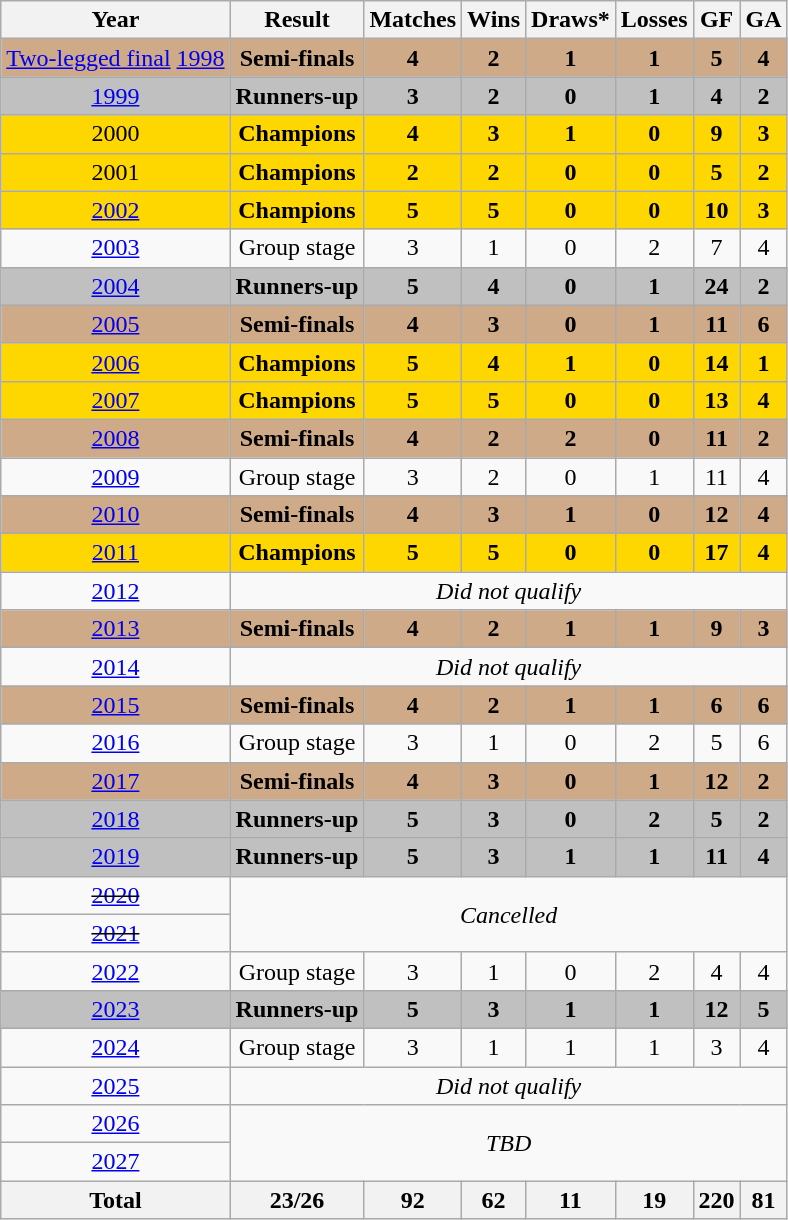<table class="wikitable" style="text-align: center;">
<tr>
<th>Year</th>
<th>Result</th>
<th>Matches</th>
<th>Wins</th>
<th>Draws*</th>
<th>Losses</th>
<th>GF</th>
<th>GA</th>
</tr>
<tr bgcolor=#CFAA88>
<td><a href='#'>Two-legged final</a> <a href='#'>1998</a></td>
<td><strong>Semi-finals</strong></td>
<td><strong>4</strong></td>
<td><strong>2</strong></td>
<td><strong>1</strong></td>
<td><strong>1</strong></td>
<td><strong>5</strong></td>
<td><strong>4</strong></td>
</tr>
<tr bgcolor=silver>
<td> <a href='#'>1999</a></td>
<td><strong>Runners-up</strong></td>
<td><strong>3</strong></td>
<td><strong>2</strong></td>
<td><strong>0</strong></td>
<td><strong>1</strong></td>
<td><strong>4</strong></td>
<td><strong>2</strong></td>
</tr>
<tr bgcolor=gold>
<td> 2000</td>
<td><strong>Champions</strong></td>
<td><strong>4</strong></td>
<td><strong>3</strong></td>
<td><strong>1</strong></td>
<td><strong>0</strong></td>
<td><strong>9</strong></td>
<td><strong>3</strong></td>
</tr>
<tr bgcolor=gold>
<td> 2001</td>
<td><strong>Champions</strong></td>
<td><strong>2</strong></td>
<td><strong>2</strong></td>
<td><strong>0</strong></td>
<td><strong>0</strong></td>
<td><strong>5</strong></td>
<td><strong>2</strong></td>
</tr>
<tr bgcolor=gold>
<td> <a href='#'>2002</a></td>
<td><strong>Champions</strong></td>
<td><strong>5</strong></td>
<td><strong>5</strong></td>
<td><strong>0</strong></td>
<td><strong>0</strong></td>
<td><strong>10</strong></td>
<td><strong>3</strong></td>
</tr>
<tr>
<td> <a href='#'>2003</a></td>
<td>Group stage</td>
<td>3</td>
<td>1</td>
<td>0</td>
<td>2</td>
<td>7</td>
<td>4</td>
</tr>
<tr bgcolor=silver>
<td> <a href='#'>2004</a></td>
<td><strong>Runners-up</strong></td>
<td><strong>5</strong></td>
<td><strong>4</strong></td>
<td><strong>0</strong></td>
<td><strong>1</strong></td>
<td><strong>24</strong></td>
<td><strong>2</strong></td>
</tr>
<tr bgcolor=#CFAA88>
<td> <a href='#'>2005</a></td>
<td><strong>Semi-finals</strong></td>
<td><strong>4</strong></td>
<td><strong>3</strong></td>
<td><strong>0</strong></td>
<td><strong>1</strong></td>
<td><strong>11</strong></td>
<td><strong>6</strong></td>
</tr>
<tr bgcolor=gold>
<td> <a href='#'>2006</a></td>
<td><strong>Champions</strong></td>
<td><strong>5</strong></td>
<td><strong>4</strong></td>
<td><strong>1</strong></td>
<td><strong>0</strong></td>
<td><strong>14</strong></td>
<td><strong>1</strong></td>
</tr>
<tr bgcolor=gold>
<td> <a href='#'>2007</a></td>
<td><strong>Champions</strong></td>
<td><strong>5</strong></td>
<td><strong>5</strong></td>
<td><strong>0</strong></td>
<td><strong>0</strong></td>
<td><strong>13</strong></td>
<td><strong>4</strong></td>
</tr>
<tr bgcolor=#CFAA88>
<td> <a href='#'>2008</a></td>
<td><strong>Semi-finals</strong></td>
<td><strong>4</strong></td>
<td><strong>2</strong></td>
<td><strong>2</strong></td>
<td><strong>0</strong></td>
<td><strong>11</strong></td>
<td><strong>2</strong></td>
</tr>
<tr>
<td> <a href='#'>2009</a></td>
<td>Group stage</td>
<td>3</td>
<td>2</td>
<td>0</td>
<td>1</td>
<td>11</td>
<td>4</td>
</tr>
<tr bgcolor=#CFAA88>
<td> <a href='#'>2010</a></td>
<td><strong>Semi-finals</strong></td>
<td><strong>4</strong></td>
<td><strong>3</strong></td>
<td><strong>1</strong></td>
<td><strong>0</strong></td>
<td><strong>12</strong></td>
<td><strong>4</strong></td>
</tr>
<tr bgcolor=gold>
<td> <a href='#'>2011</a></td>
<td><strong>Champions</strong></td>
<td><strong>5</strong></td>
<td><strong>5</strong></td>
<td><strong>0</strong></td>
<td><strong>0</strong></td>
<td><strong>17</strong></td>
<td><strong>4</strong></td>
</tr>
<tr>
<td> <a href='#'>2012</a></td>
<td colspan=7><em>Did not qualify</em></td>
</tr>
<tr bgcolor=#CFAA88>
<td> <a href='#'>2013</a></td>
<td><strong>Semi-finals</strong></td>
<td><strong>4</strong></td>
<td><strong>2</strong></td>
<td><strong>1</strong></td>
<td><strong>1</strong></td>
<td><strong>9</strong></td>
<td><strong>3</strong></td>
</tr>
<tr>
<td> <a href='#'>2014</a></td>
<td colspan=7><em>Did not qualify</em></td>
</tr>
<tr bgcolor=#CFAA88>
<td> <a href='#'>2015</a></td>
<td><strong>Semi-finals</strong></td>
<td><strong>4</strong></td>
<td><strong>2</strong></td>
<td><strong>1</strong></td>
<td><strong>1</strong></td>
<td><strong>6</strong></td>
<td><strong>6</strong></td>
</tr>
<tr>
<td> <a href='#'>2016</a></td>
<td>Group stage</td>
<td>3</td>
<td>1</td>
<td>0</td>
<td>2</td>
<td>5</td>
<td>6</td>
</tr>
<tr bgcolor=#CFAA88>
<td> <a href='#'>2017</a></td>
<td><strong>Semi-finals</strong></td>
<td><strong>4</strong></td>
<td><strong>3</strong></td>
<td><strong>0</strong></td>
<td><strong>1</strong></td>
<td><strong>12</strong></td>
<td><strong>2</strong></td>
</tr>
<tr bgcolor=silver>
<td> <a href='#'>2018</a></td>
<td><strong>Runners-up</strong></td>
<td><strong>5</strong></td>
<td><strong>3</strong></td>
<td><strong>0</strong></td>
<td><strong>2</strong></td>
<td><strong>5</strong></td>
<td><strong>2</strong></td>
</tr>
<tr bgcolor=silver>
<td> <a href='#'>2019</a></td>
<td><strong>Runners-up</strong></td>
<td><strong>5</strong></td>
<td><strong>3</strong></td>
<td><strong>1</strong></td>
<td><strong>1</strong></td>
<td><strong>11</strong></td>
<td><strong>4</strong></td>
</tr>
<tr>
<td> <s><a href='#'>2020</a></s></td>
<td colspan=7 rowspan=2><em>Cancelled</em></td>
</tr>
<tr>
<td> <s><a href='#'>2021</a></s></td>
</tr>
<tr>
<td> <a href='#'>2022</a></td>
<td>Group stage</td>
<td>3</td>
<td>1</td>
<td>0</td>
<td>2</td>
<td>4</td>
<td>4</td>
</tr>
<tr bgcolor=silver>
<td> <a href='#'>2023</a></td>
<td><strong>Runners-up</strong></td>
<td><strong>5</strong></td>
<td><strong>3</strong></td>
<td><strong>1</strong></td>
<td><strong>1</strong></td>
<td><strong>12</strong></td>
<td><strong>5</strong></td>
</tr>
<tr>
<td> <a href='#'>2024</a></td>
<td>Group stage</td>
<td>3</td>
<td>1</td>
<td>1</td>
<td>1</td>
<td>3</td>
<td>4</td>
</tr>
<tr>
<td> <a href='#'>2025</a></td>
<td colspan=7><em>Did not qualify</em></td>
</tr>
<tr>
<td> <a href='#'>2026</a></td>
<td rowspan=2 colspan=7><em>TBD</em></td>
</tr>
<tr>
<td> <a href='#'>2027</a></td>
</tr>
<tr>
<th><strong>Total</strong></th>
<th>23/26</th>
<th>92</th>
<th>62</th>
<th>11</th>
<th>19</th>
<th>220</th>
<th>81</th>
</tr>
</table>
